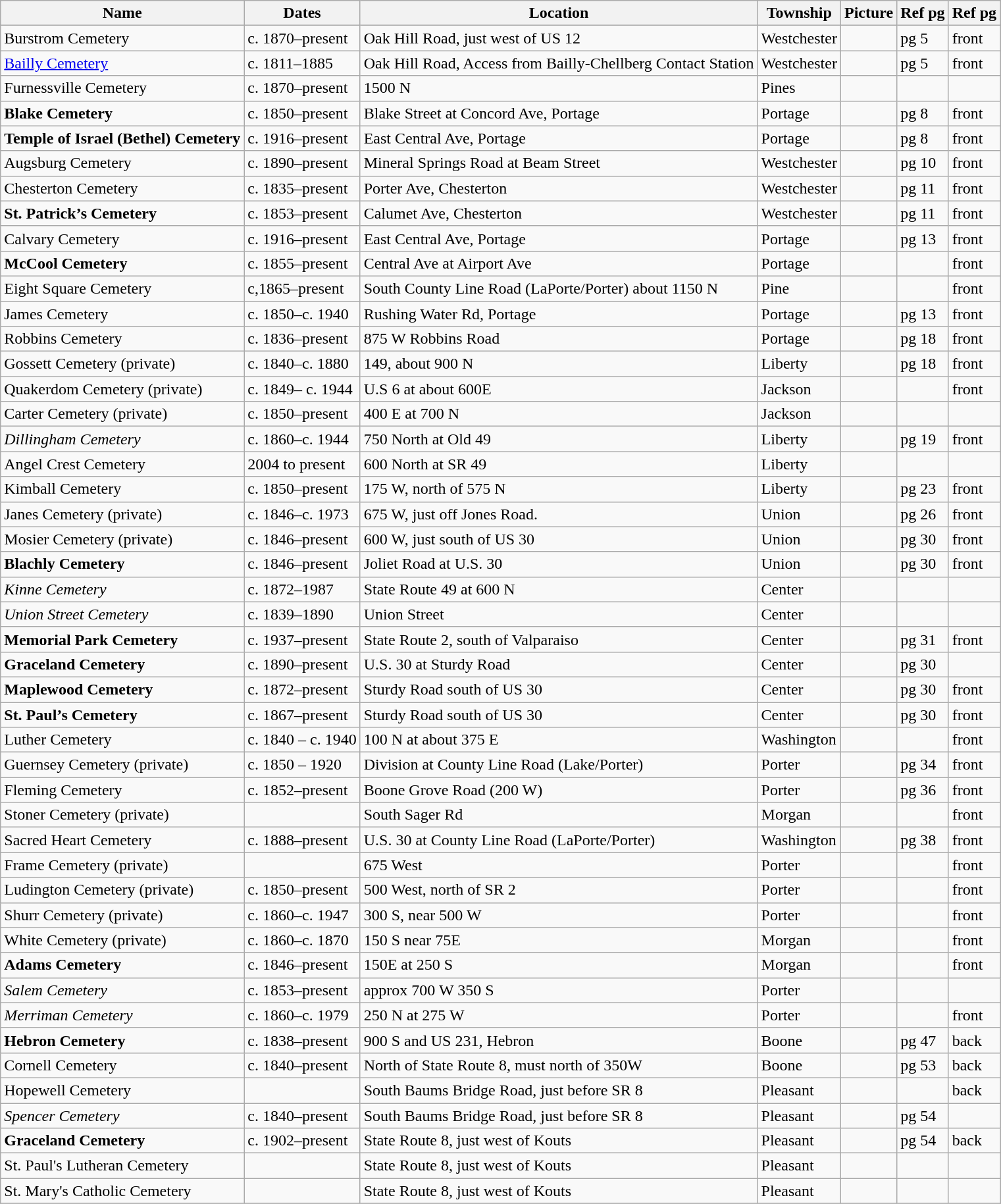<table class="wikitable sortable">
<tr>
<th>Name</th>
<th>Dates</th>
<th>Location</th>
<th>Township</th>
<th>Picture</th>
<th>Ref pg</th>
<th>Ref pg</th>
</tr>
<tr>
<td>Burstrom Cemetery</td>
<td>c.  1870–present</td>
<td>Oak Hill Road, just west of US 12</td>
<td>Westchester</td>
<td></td>
<td>pg 5</td>
<td>front</td>
</tr>
<tr>
<td><a href='#'>Bailly Cemetery</a></td>
<td>c.  1811–1885</td>
<td>Oak Hill Road, Access from Bailly-Chellberg Contact Station</td>
<td>Westchester</td>
<td></td>
<td>pg 5</td>
<td>front</td>
</tr>
<tr>
<td>Furnessville Cemetery</td>
<td>c.  1870–present</td>
<td>1500 N</td>
<td>Pines</td>
<td></td>
<td></td>
<td></td>
</tr>
<tr>
<td><strong>Blake Cemetery</strong></td>
<td>c.  1850–present</td>
<td>Blake Street at Concord Ave, Portage</td>
<td>Portage</td>
<td></td>
<td>pg 8</td>
<td>front</td>
</tr>
<tr>
<td><strong>Temple of Israel (Bethel) Cemetery</strong></td>
<td>c.  1916–present</td>
<td>East Central Ave, Portage</td>
<td>Portage</td>
<td></td>
<td>pg 8</td>
<td>front</td>
</tr>
<tr>
<td>Augsburg Cemetery</td>
<td>c.  1890–present</td>
<td>Mineral Springs Road at Beam Street</td>
<td>Westchester</td>
<td></td>
<td>pg 10</td>
<td>front</td>
</tr>
<tr>
<td>Chesterton Cemetery</td>
<td>c.  1835–present</td>
<td>Porter Ave, Chesterton</td>
<td>Westchester</td>
<td></td>
<td>pg 11</td>
<td>front</td>
</tr>
<tr>
<td><strong>St. Patrick’s Cemetery</strong></td>
<td>c.   1853–present</td>
<td>Calumet Ave, Chesterton</td>
<td>Westchester</td>
<td></td>
<td>pg 11</td>
<td>front</td>
</tr>
<tr>
<td>Calvary Cemetery</td>
<td>c.  1916–present</td>
<td>East Central Ave, Portage</td>
<td>Portage</td>
<td></td>
<td>pg 13</td>
<td>front</td>
</tr>
<tr>
<td><strong>McCool Cemetery</strong></td>
<td>c.   1855–present</td>
<td>Central Ave at Airport Ave</td>
<td>Portage</td>
<td></td>
<td></td>
<td>front</td>
</tr>
<tr>
<td>Eight Square Cemetery</td>
<td>c,1865–present</td>
<td>South County Line Road (LaPorte/Porter) about 1150 N</td>
<td>Pine</td>
<td></td>
<td></td>
<td>front</td>
</tr>
<tr>
<td>James Cemetery</td>
<td>c.  1850–c. 1940</td>
<td>Rushing Water Rd, Portage</td>
<td>Portage</td>
<td></td>
<td>pg 13</td>
<td>front</td>
</tr>
<tr>
<td>Robbins Cemetery</td>
<td>c. 1836–present</td>
<td>875 W Robbins Road</td>
<td>Portage</td>
<td></td>
<td>pg 18</td>
<td>front</td>
</tr>
<tr>
<td>Gossett Cemetery (private)</td>
<td>c. 1840–c. 1880</td>
<td>149, about 900 N</td>
<td>Liberty</td>
<td></td>
<td>pg 18</td>
<td>front</td>
</tr>
<tr>
<td>Quakerdom Cemetery (private)</td>
<td>c.  1849– c.  1944</td>
<td>U.S 6 at about 600E</td>
<td>Jackson</td>
<td></td>
<td></td>
<td>front</td>
</tr>
<tr>
<td>Carter Cemetery (private)</td>
<td>c. 1850–present</td>
<td>400 E at 700 N</td>
<td>Jackson</td>
<td></td>
<td></td>
<td></td>
</tr>
<tr>
<td><em>Dillingham Cemetery</em></td>
<td>c. 1860–c. 1944</td>
<td>750 North at Old 49</td>
<td>Liberty</td>
<td></td>
<td>pg 19</td>
<td>front</td>
</tr>
<tr>
<td>Angel Crest Cemetery</td>
<td>2004 to present</td>
<td>600 North at SR 49</td>
<td>Liberty</td>
<td></td>
<td></td>
<td></td>
</tr>
<tr>
<td>Kimball Cemetery</td>
<td>c. 1850–present</td>
<td>175 W, north of 575 N</td>
<td>Liberty</td>
<td></td>
<td>pg 23</td>
<td>front</td>
</tr>
<tr>
<td>Janes Cemetery (private)</td>
<td>c. 1846–c. 1973</td>
<td>675 W, just off Jones Road.</td>
<td>Union</td>
<td></td>
<td>pg 26</td>
<td>front</td>
</tr>
<tr>
<td>Mosier Cemetery (private)</td>
<td>c. 1846–present</td>
<td>600 W, just south of US 30</td>
<td>Union</td>
<td></td>
<td>pg 30</td>
<td>front</td>
</tr>
<tr>
<td><strong>Blachly Cemetery</strong></td>
<td>c. 1846–present</td>
<td>Joliet Road at U.S. 30</td>
<td>Union</td>
<td></td>
<td>pg 30</td>
<td>front</td>
</tr>
<tr>
<td><em>Kinne Cemetery</em></td>
<td>c. 1872–1987</td>
<td>State Route 49 at 600 N</td>
<td>Center</td>
<td></td>
<td></td>
<td></td>
</tr>
<tr>
<td><em>Union Street Cemetery</em></td>
<td>c. 1839–1890</td>
<td>Union Street</td>
<td>Center</td>
<td></td>
<td></td>
<td></td>
</tr>
<tr>
<td><strong>Memorial Park Cemetery</strong></td>
<td>c. 1937–present</td>
<td>State Route 2, south of Valparaiso</td>
<td>Center</td>
<td></td>
<td>pg 31</td>
<td>front</td>
</tr>
<tr>
<td><strong>Graceland Cemetery</strong></td>
<td>c. 1890–present</td>
<td>U.S. 30 at Sturdy Road</td>
<td>Center</td>
<td></td>
<td>pg 30</td>
<td></td>
</tr>
<tr>
<td><strong>Maplewood Cemetery</strong></td>
<td>c. 1872–present</td>
<td>Sturdy Road south of US 30</td>
<td>Center</td>
<td></td>
<td>pg 30</td>
<td>front</td>
</tr>
<tr>
<td><strong>St. Paul’s Cemetery</strong></td>
<td>c. 1867–present</td>
<td>Sturdy Road south of US 30</td>
<td>Center</td>
<td></td>
<td>pg 30</td>
<td>front</td>
</tr>
<tr>
<td>Luther Cemetery</td>
<td>c. 1840 – c. 1940</td>
<td>100 N at about 375 E</td>
<td>Washington</td>
<td></td>
<td></td>
<td>front</td>
</tr>
<tr>
<td>Guernsey Cemetery (private)</td>
<td>c. 1850 – 1920</td>
<td>Division at County Line Road (Lake/Porter)</td>
<td>Porter</td>
<td></td>
<td>pg 34</td>
<td>front</td>
</tr>
<tr>
<td>Fleming Cemetery</td>
<td>c. 1852–present</td>
<td>Boone Grove Road (200 W)</td>
<td>Porter</td>
<td></td>
<td>pg 36</td>
<td>front</td>
</tr>
<tr>
<td>Stoner Cemetery (private)</td>
<td></td>
<td>South Sager Rd</td>
<td>Morgan</td>
<td></td>
<td></td>
<td>front</td>
</tr>
<tr>
<td>Sacred Heart Cemetery</td>
<td>c.  1888–present</td>
<td>U.S. 30 at County Line Road (LaPorte/Porter)</td>
<td>Washington</td>
<td></td>
<td>pg 38</td>
<td>front</td>
</tr>
<tr>
<td>Frame Cemetery (private)</td>
<td></td>
<td>675 West</td>
<td>Porter</td>
<td></td>
<td></td>
<td>front</td>
</tr>
<tr>
<td>Ludington Cemetery (private)</td>
<td>c. 1850–present</td>
<td>500 West, north of SR 2</td>
<td>Porter</td>
<td></td>
<td></td>
<td>front</td>
</tr>
<tr>
<td>Shurr Cemetery (private)</td>
<td>c. 1860–c. 1947</td>
<td>300 S, near 500 W</td>
<td>Porter</td>
<td></td>
<td></td>
<td>front</td>
</tr>
<tr>
<td>White Cemetery (private)</td>
<td>c. 1860–c. 1870</td>
<td>150 S near 75E</td>
<td>Morgan</td>
<td></td>
<td></td>
<td>front</td>
</tr>
<tr>
<td><strong>Adams Cemetery</strong></td>
<td>c. 1846–present</td>
<td>150E at 250 S</td>
<td>Morgan</td>
<td></td>
<td></td>
<td>front</td>
</tr>
<tr>
<td><em>Salem Cemetery</em></td>
<td>c.  1853–present</td>
<td>approx 700 W 350 S</td>
<td>Porter</td>
<td></td>
<td></td>
<td></td>
</tr>
<tr>
<td><em>Merriman Cemetery</em></td>
<td>c. 1860–c. 1979</td>
<td>250 N at 275 W</td>
<td>Porter</td>
<td></td>
<td></td>
<td>front</td>
</tr>
<tr>
<td><strong>Hebron Cemetery</strong></td>
<td>c. 1838–present</td>
<td>900 S and US 231, Hebron</td>
<td>Boone</td>
<td></td>
<td>pg 47</td>
<td>back</td>
</tr>
<tr>
<td>Cornell Cemetery</td>
<td>c. 1840–present</td>
<td>North of State Route 8, must north of 350W</td>
<td>Boone</td>
<td></td>
<td>pg 53</td>
<td>back</td>
</tr>
<tr>
<td>Hopewell Cemetery</td>
<td></td>
<td>South Baums Bridge Road, just before SR 8</td>
<td>Pleasant</td>
<td></td>
<td></td>
<td>back</td>
</tr>
<tr>
<td><em>Spencer Cemetery</em></td>
<td>c.  1840–present</td>
<td>South Baums Bridge Road, just before SR 8</td>
<td>Pleasant</td>
<td></td>
<td>pg 54</td>
<td></td>
</tr>
<tr>
<td><strong>Graceland Cemetery</strong></td>
<td>c. 1902–present</td>
<td>State Route 8, just west of Kouts</td>
<td>Pleasant</td>
<td></td>
<td>pg 54</td>
<td>back</td>
</tr>
<tr>
<td>St. Paul's Lutheran Cemetery</td>
<td></td>
<td>State Route 8, just west of Kouts</td>
<td>Pleasant</td>
<td></td>
<td></td>
<td></td>
</tr>
<tr>
<td>St. Mary's Catholic Cemetery</td>
<td></td>
<td>State Route 8, just west of Kouts</td>
<td>Pleasant</td>
<td></td>
<td></td>
<td></td>
</tr>
<tr>
</tr>
</table>
